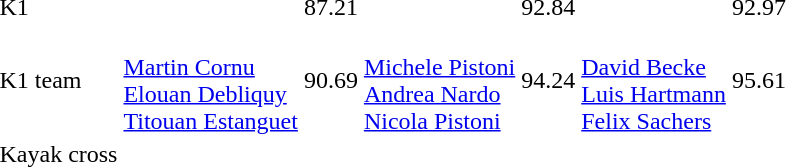<table>
<tr>
<td>K1</td>
<td></td>
<td>87.21</td>
<td></td>
<td>92.84</td>
<td></td>
<td>92.97</td>
</tr>
<tr>
<td>K1 team</td>
<td><br><a href='#'>Martin Cornu</a><br><a href='#'>Elouan Debliquy</a><br><a href='#'>Titouan Estanguet</a></td>
<td>90.69</td>
<td><br><a href='#'>Michele Pistoni</a><br><a href='#'>Andrea Nardo</a><br><a href='#'>Nicola Pistoni</a></td>
<td>94.24</td>
<td><br><a href='#'>David Becke</a><br><a href='#'>Luis Hartmann</a><br><a href='#'>Felix Sachers</a></td>
<td>95.61</td>
</tr>
<tr>
<td>Kayak cross</td>
<td colspan=2></td>
<td colspan=2></td>
<td colspan=2></td>
</tr>
</table>
